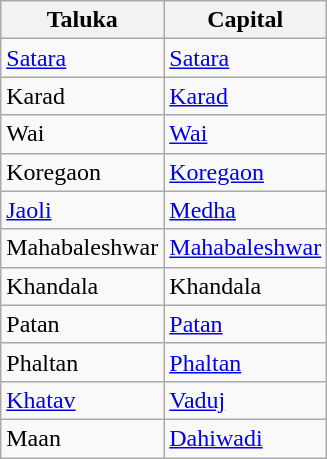<table class="wikitable">
<tr>
<th>Taluka</th>
<th>Capital</th>
</tr>
<tr>
<td><a href='#'>Satara</a></td>
<td><a href='#'>Satara</a></td>
</tr>
<tr>
<td>Karad</td>
<td><a href='#'>Karad</a></td>
</tr>
<tr>
<td>Wai</td>
<td><a href='#'>Wai</a></td>
</tr>
<tr>
<td>Koregaon</td>
<td><a href='#'>Koregaon</a></td>
</tr>
<tr>
<td><a href='#'>Jaoli</a></td>
<td><a href='#'>Medha</a></td>
</tr>
<tr>
<td>Mahabaleshwar</td>
<td><a href='#'>Mahabaleshwar</a></td>
</tr>
<tr>
<td>Khandala</td>
<td>Khandala</td>
</tr>
<tr>
<td>Patan</td>
<td><a href='#'>Patan</a></td>
</tr>
<tr>
<td>Phaltan</td>
<td><a href='#'>Phaltan</a></td>
</tr>
<tr>
<td><a href='#'>Khatav</a></td>
<td><a href='#'>Vaduj</a></td>
</tr>
<tr>
<td>Maan</td>
<td><a href='#'>Dahiwadi</a></td>
</tr>
</table>
